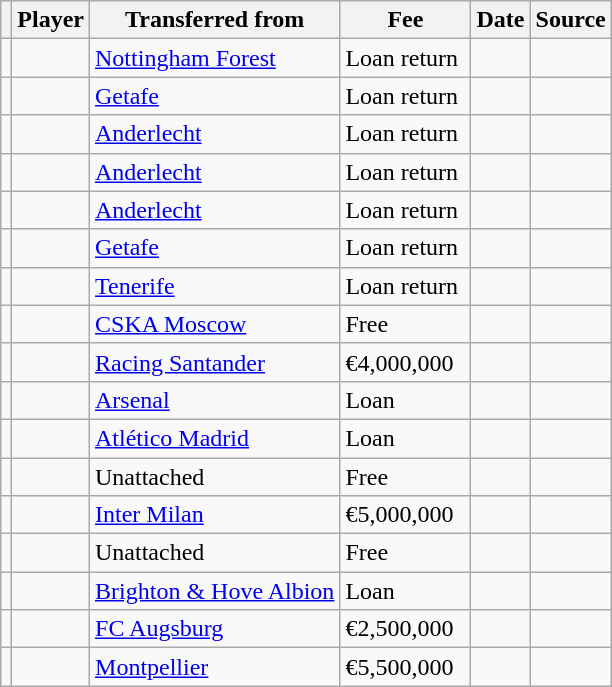<table class="wikitable plainrowheaders sortable">
<tr>
<th></th>
<th scope="col">Player</th>
<th>Transferred from</th>
<th style="width: 80px;">Fee</th>
<th scope="col">Date</th>
<th scope="col">Source</th>
</tr>
<tr>
<td align="center"></td>
<td></td>
<td> <a href='#'>Nottingham Forest</a></td>
<td>Loan return</td>
<td></td>
<td></td>
</tr>
<tr>
<td align="center"></td>
<td></td>
<td> <a href='#'>Getafe</a></td>
<td>Loan return</td>
<td></td>
<td></td>
</tr>
<tr>
<td align="center"></td>
<td></td>
<td> <a href='#'>Anderlecht</a></td>
<td>Loan return</td>
<td></td>
<td></td>
</tr>
<tr>
<td align="center"></td>
<td></td>
<td> <a href='#'>Anderlecht</a></td>
<td>Loan return</td>
<td></td>
<td></td>
</tr>
<tr>
<td align="center"></td>
<td></td>
<td> <a href='#'>Anderlecht</a></td>
<td>Loan return</td>
<td></td>
<td></td>
</tr>
<tr>
<td align="center"></td>
<td></td>
<td> <a href='#'>Getafe</a></td>
<td>Loan return</td>
<td></td>
<td></td>
</tr>
<tr>
<td align="center"></td>
<td></td>
<td> <a href='#'>Tenerife</a></td>
<td>Loan return</td>
<td></td>
<td></td>
</tr>
<tr>
<td align="center"></td>
<td></td>
<td> <a href='#'>CSKA Moscow</a></td>
<td>Free</td>
<td></td>
<td></td>
</tr>
<tr>
<td align="center"></td>
<td></td>
<td> <a href='#'>Racing Santander</a></td>
<td>€4,000,000</td>
<td></td>
<td></td>
</tr>
<tr>
<td align="center"></td>
<td></td>
<td> <a href='#'>Arsenal</a></td>
<td>Loan</td>
<td></td>
<td></td>
</tr>
<tr>
<td align="center"></td>
<td></td>
<td> <a href='#'>Atlético Madrid</a></td>
<td>Loan</td>
<td></td>
<td></td>
</tr>
<tr>
<td align="center"></td>
<td></td>
<td>Unattached</td>
<td>Free</td>
<td></td>
<td></td>
</tr>
<tr>
<td align="center"></td>
<td></td>
<td> <a href='#'>Inter Milan</a></td>
<td>€5,000,000</td>
<td></td>
<td></td>
</tr>
<tr>
<td align="center"></td>
<td></td>
<td>Unattached</td>
<td>Free</td>
<td></td>
<td></td>
</tr>
<tr>
<td align="center"></td>
<td></td>
<td> <a href='#'>Brighton & Hove Albion</a></td>
<td>Loan</td>
<td></td>
<td></td>
</tr>
<tr>
<td align="center"></td>
<td></td>
<td> <a href='#'>FC Augsburg</a></td>
<td>€2,500,000</td>
<td></td>
<td></td>
</tr>
<tr>
<td align="center"></td>
<td></td>
<td> <a href='#'>Montpellier</a></td>
<td>€5,500,000</td>
<td></td>
<td></td>
</tr>
</table>
